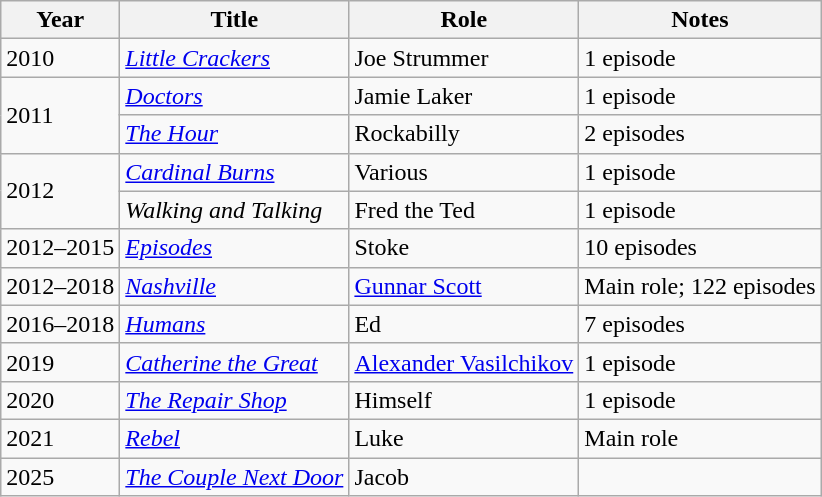<table class="wikitable sortable">
<tr>
<th>Year</th>
<th>Title</th>
<th>Role</th>
<th class="unsortable">Notes</th>
</tr>
<tr>
<td>2010</td>
<td><em><a href='#'>Little Crackers</a></em></td>
<td>Joe Strummer</td>
<td>1 episode</td>
</tr>
<tr>
<td rowspan="2">2011</td>
<td><em><a href='#'>Doctors</a></em></td>
<td>Jamie Laker</td>
<td>1 episode</td>
</tr>
<tr>
<td><em><a href='#'>The Hour</a></em></td>
<td>Rockabilly</td>
<td>2 episodes</td>
</tr>
<tr>
<td rowspan="2">2012</td>
<td><em><a href='#'>Cardinal Burns</a></em></td>
<td>Various</td>
<td>1 episode</td>
</tr>
<tr>
<td><em>Walking and Talking</em></td>
<td>Fred the Ted</td>
<td>1 episode</td>
</tr>
<tr>
<td>2012–2015</td>
<td><em><a href='#'>Episodes</a></em></td>
<td>Stoke</td>
<td>10 episodes</td>
</tr>
<tr>
<td>2012–2018</td>
<td><em><a href='#'>Nashville</a></em></td>
<td><a href='#'>Gunnar Scott</a></td>
<td>Main role; 122 episodes</td>
</tr>
<tr>
<td>2016–2018</td>
<td><em><a href='#'>Humans</a></em></td>
<td>Ed</td>
<td>7 episodes</td>
</tr>
<tr>
<td>2019</td>
<td><em><a href='#'>Catherine the Great</a></em></td>
<td><a href='#'>Alexander Vasilchikov</a></td>
<td>1 episode</td>
</tr>
<tr>
<td>2020</td>
<td><em><a href='#'>The Repair Shop</a></em></td>
<td>Himself</td>
<td>1 episode</td>
</tr>
<tr>
<td>2021</td>
<td><em><a href='#'>Rebel</a></em></td>
<td>Luke</td>
<td>Main role</td>
</tr>
<tr>
<td>2025</td>
<td><em><a href='#'>The Couple Next Door</a></em></td>
<td>Jacob</td>
<td></td>
</tr>
</table>
